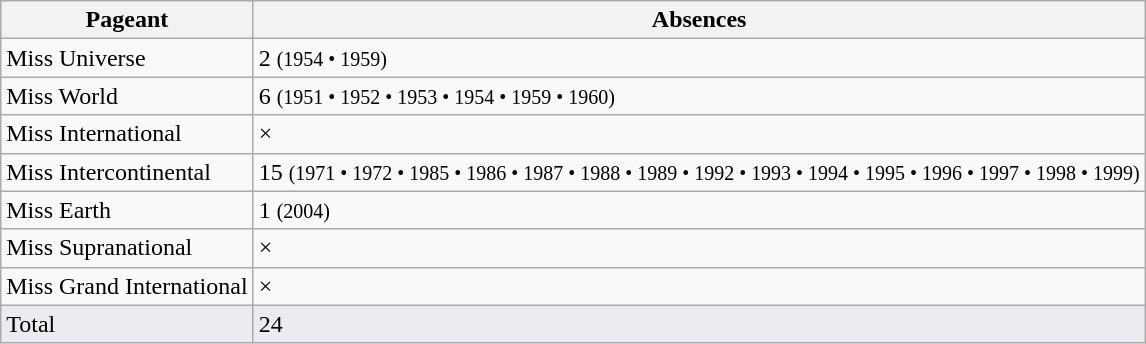<table class="wikitable sortable">
<tr>
<th>Pageant</th>
<th>Absences</th>
</tr>
<tr>
<td>Miss Universe</td>
<td>2 <small>(1954 • 1959)</small></td>
</tr>
<tr>
<td>Miss World</td>
<td>6 <small>(1951 • 1952 • 1953 • 1954 • 1959 • 1960)</small></td>
</tr>
<tr>
<td>Miss International</td>
<td>×</td>
</tr>
<tr>
<td>Miss Intercontinental</td>
<td>15 <small>(1971 • 1972 • 1985 • 1986 • 1987 • 1988 • 1989 • 1992 • 1993 • 1994 • 1995 • 1996 • 1997 • 1998 • 1999)</small></td>
</tr>
<tr>
<td>Miss Earth</td>
<td>1 <small>(2004)</small></td>
</tr>
<tr>
<td>Miss Supranational</td>
<td>×</td>
</tr>
<tr>
<td>Miss Grand International</td>
<td>×</td>
</tr>
<tr>
<td bgcolor=#EAECF0>Total</td>
<td bgcolor=#EAECF0>24</td>
</tr>
</table>
